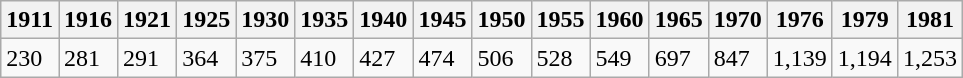<table class="wikitable">
<tr>
<th>1911</th>
<th>1916</th>
<th>1921</th>
<th>1925</th>
<th>1930</th>
<th>1935</th>
<th>1940</th>
<th>1945</th>
<th>1950</th>
<th>1955</th>
<th>1960</th>
<th>1965</th>
<th>1970</th>
<th>1976</th>
<th>1979</th>
<th>1981</th>
</tr>
<tr>
<td>230</td>
<td>281</td>
<td>291</td>
<td>364</td>
<td>375</td>
<td>410</td>
<td>427</td>
<td>474</td>
<td>506</td>
<td>528</td>
<td>549</td>
<td>697</td>
<td>847</td>
<td>1,139</td>
<td>1,194</td>
<td>1,253</td>
</tr>
</table>
